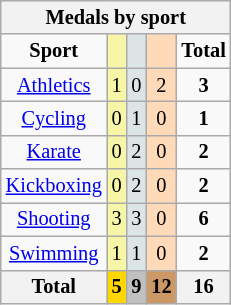<table class="wikitable" style="font-size:85%">
<tr style="background:#efefef;">
<th colspan=7><strong>Medals by sport</strong></th>
</tr>
<tr align=center>
<td><strong>Sport</strong></td>
<td bgcolor=#f7f6a8></td>
<td bgcolor=#dce5e5></td>
<td bgcolor=#ffdab9></td>
<td><strong>Total</strong></td>
</tr>
<tr align=center>
<td><a href='#'>Athletics</a></td>
<td style="background:#F7F6A8;">1</td>
<td style="background:#DCE5E5;">0</td>
<td style="background:#FFDAB9;">2</td>
<td><strong>3</strong></td>
</tr>
<tr align=center>
<td><a href='#'>Cycling</a></td>
<td style="background:#F7F6A8;">0</td>
<td style="background:#DCE5E5;">1</td>
<td style="background:#FFDAB9;">0</td>
<td><strong>1</strong></td>
</tr>
<tr align=center>
<td><a href='#'>Karate</a></td>
<td style="background:#F7F6A8;">0</td>
<td style="background:#DCE5E5;">2</td>
<td style="background:#FFDAB9;">0</td>
<td><strong>2</strong></td>
</tr>
<tr align=center>
<td><a href='#'>Kickboxing</a></td>
<td style="background:#F7F6A8;">0</td>
<td style="background:#DCE5E5;">2</td>
<td style="background:#FFDAB9;">0</td>
<td><strong>2</strong></td>
</tr>
<tr align=center>
<td><a href='#'>Shooting</a></td>
<td style="background:#F7F6A8;">3</td>
<td style="background:#DCE5E5;">3</td>
<td style="background:#FFDAB9;">0</td>
<td><strong>6</strong></td>
</tr>
<tr align=center>
<td><a href='#'>Swimming</a></td>
<td style="background:#F7F6A8;">1</td>
<td style="background:#DCE5E5;">1</td>
<td style="background:#FFDAB9;">0</td>
<td><strong>2</strong></td>
</tr>
<tr align=center>
<th><strong>Total</strong></th>
<th style="background:gold;"><strong>5</strong></th>
<th style="background:silver;"><strong>9</strong></th>
<th style="background:#c96;"><strong>12</strong></th>
<th><strong>16</strong></th>
</tr>
</table>
